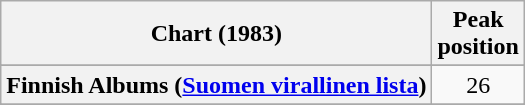<table class="wikitable plainrowheaders sortable">
<tr>
<th scope="col">Chart (1983)</th>
<th scope="col">Peak<br>position</th>
</tr>
<tr>
</tr>
<tr>
<th scope="row">Finnish Albums (<a href='#'>Suomen virallinen lista</a>)</th>
<td align=center>26</td>
</tr>
<tr>
</tr>
<tr>
</tr>
<tr>
</tr>
<tr>
</tr>
<tr>
</tr>
<tr>
</tr>
</table>
